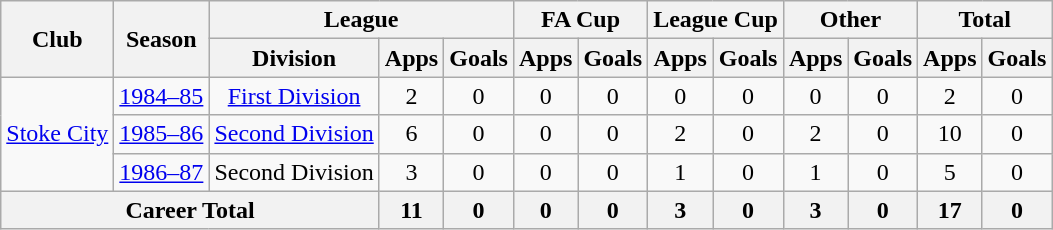<table class="wikitable" style="text-align: center;">
<tr>
<th rowspan="2">Club</th>
<th rowspan="2">Season</th>
<th colspan="3">League</th>
<th colspan="2">FA Cup</th>
<th colspan="2">League Cup</th>
<th colspan="2">Other</th>
<th colspan="2">Total</th>
</tr>
<tr>
<th>Division</th>
<th>Apps</th>
<th>Goals</th>
<th>Apps</th>
<th>Goals</th>
<th>Apps</th>
<th>Goals</th>
<th>Apps</th>
<th>Goals</th>
<th>Apps</th>
<th>Goals</th>
</tr>
<tr>
<td rowspan="3"><a href='#'>Stoke City</a></td>
<td><a href='#'>1984–85</a></td>
<td><a href='#'>First Division</a></td>
<td>2</td>
<td>0</td>
<td>0</td>
<td>0</td>
<td>0</td>
<td>0</td>
<td>0</td>
<td>0</td>
<td>2</td>
<td>0</td>
</tr>
<tr>
<td><a href='#'>1985–86</a></td>
<td><a href='#'>Second Division</a></td>
<td>6</td>
<td>0</td>
<td>0</td>
<td>0</td>
<td>2</td>
<td>0</td>
<td>2</td>
<td>0</td>
<td>10</td>
<td>0</td>
</tr>
<tr>
<td><a href='#'>1986–87</a></td>
<td>Second Division</td>
<td>3</td>
<td>0</td>
<td>0</td>
<td>0</td>
<td>1</td>
<td>0</td>
<td>1</td>
<td>0</td>
<td>5</td>
<td>0</td>
</tr>
<tr>
<th colspan="3">Career Total</th>
<th>11</th>
<th>0</th>
<th>0</th>
<th>0</th>
<th>3</th>
<th>0</th>
<th>3</th>
<th>0</th>
<th>17</th>
<th>0</th>
</tr>
</table>
